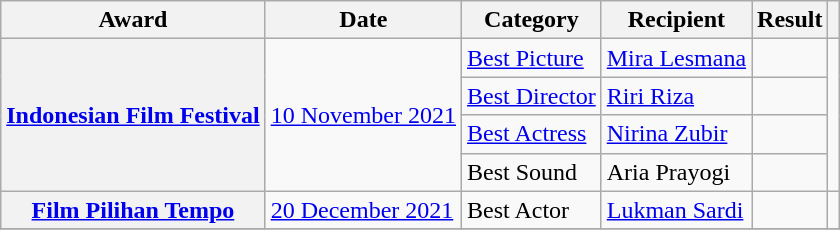<table class="wikitable sortable plainrowheaders">
<tr>
<th>Award</th>
<th>Date</th>
<th>Category</th>
<th>Recipient</th>
<th>Result</th>
<th></th>
</tr>
<tr>
<th scope="row" rowspan="4"><a href='#'>Indonesian Film Festival</a></th>
<td rowspan="4"><a href='#'>10 November 2021</a></td>
<td><a href='#'>Best Picture</a></td>
<td><a href='#'>Mira Lesmana</a></td>
<td></td>
<td rowspan="4" align="center"></td>
</tr>
<tr>
<td><a href='#'>Best Director</a></td>
<td><a href='#'>Riri Riza</a></td>
<td></td>
</tr>
<tr>
<td><a href='#'>Best Actress</a></td>
<td><a href='#'>Nirina Zubir</a></td>
<td></td>
</tr>
<tr>
<td>Best Sound</td>
<td>Aria Prayogi</td>
<td></td>
</tr>
<tr>
<th scope="row"><a href='#'>Film Pilihan Tempo</a></th>
<td><a href='#'>20 December 2021</a></td>
<td>Best Actor</td>
<td><a href='#'>Lukman Sardi</a></td>
<td></td>
<td align="center"></td>
</tr>
<tr>
</tr>
</table>
